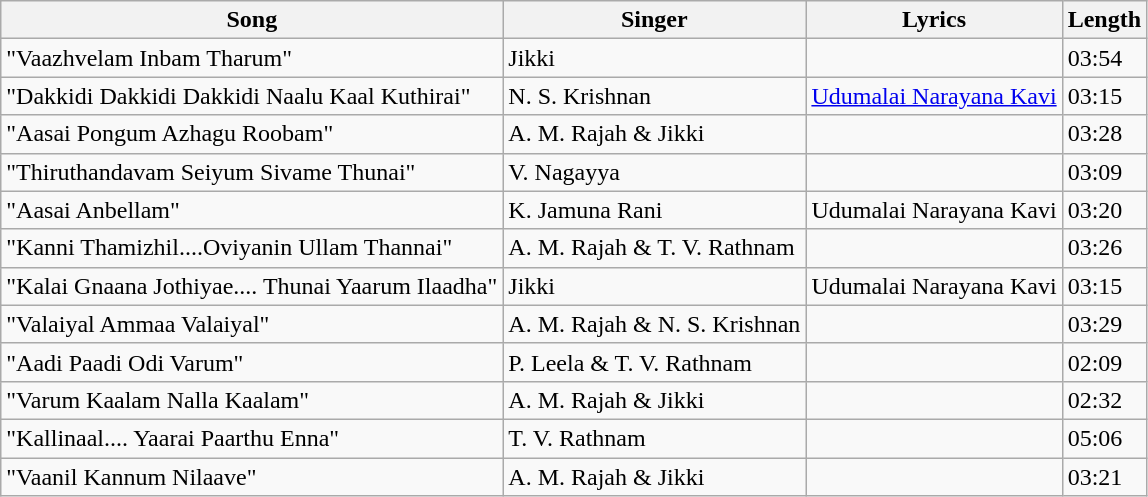<table class="wikitable">
<tr>
<th>Song</th>
<th>Singer</th>
<th>Lyrics</th>
<th>Length</th>
</tr>
<tr>
<td>"Vaazhvelam Inbam Tharum"</td>
<td>Jikki</td>
<td></td>
<td>03:54</td>
</tr>
<tr>
<td>"Dakkidi Dakkidi Dakkidi Naalu Kaal Kuthirai"</td>
<td>N. S. Krishnan</td>
<td><a href='#'>Udumalai Narayana Kavi</a></td>
<td>03:15</td>
</tr>
<tr>
<td>"Aasai Pongum Azhagu Roobam"</td>
<td>A. M. Rajah & Jikki</td>
<td></td>
<td>03:28</td>
</tr>
<tr>
<td>"Thiruthandavam Seiyum Sivame Thunai"</td>
<td>V. Nagayya</td>
<td></td>
<td>03:09</td>
</tr>
<tr>
<td>"Aasai Anbellam"</td>
<td>K. Jamuna Rani</td>
<td>Udumalai Narayana Kavi</td>
<td>03:20</td>
</tr>
<tr>
<td>"Kanni Thamizhil....Oviyanin Ullam Thannai"</td>
<td>A. M. Rajah & T. V. Rathnam</td>
<td></td>
<td>03:26</td>
</tr>
<tr>
<td>"Kalai Gnaana Jothiyae.... Thunai Yaarum Ilaadha"</td>
<td>Jikki</td>
<td>Udumalai Narayana Kavi</td>
<td>03:15</td>
</tr>
<tr>
<td>"Valaiyal Ammaa Valaiyal"</td>
<td>A. M. Rajah & N. S. Krishnan</td>
<td></td>
<td>03:29</td>
</tr>
<tr>
<td>"Aadi Paadi Odi Varum"</td>
<td>P. Leela & T. V. Rathnam</td>
<td></td>
<td>02:09</td>
</tr>
<tr>
<td>"Varum Kaalam Nalla Kaalam"</td>
<td>A. M. Rajah & Jikki</td>
<td></td>
<td>02:32</td>
</tr>
<tr>
<td>"Kallinaal.... Yaarai Paarthu Enna"</td>
<td>T. V. Rathnam</td>
<td></td>
<td>05:06</td>
</tr>
<tr>
<td>"Vaanil Kannum Nilaave"</td>
<td>A. M. Rajah & Jikki</td>
<td></td>
<td>03:21</td>
</tr>
</table>
